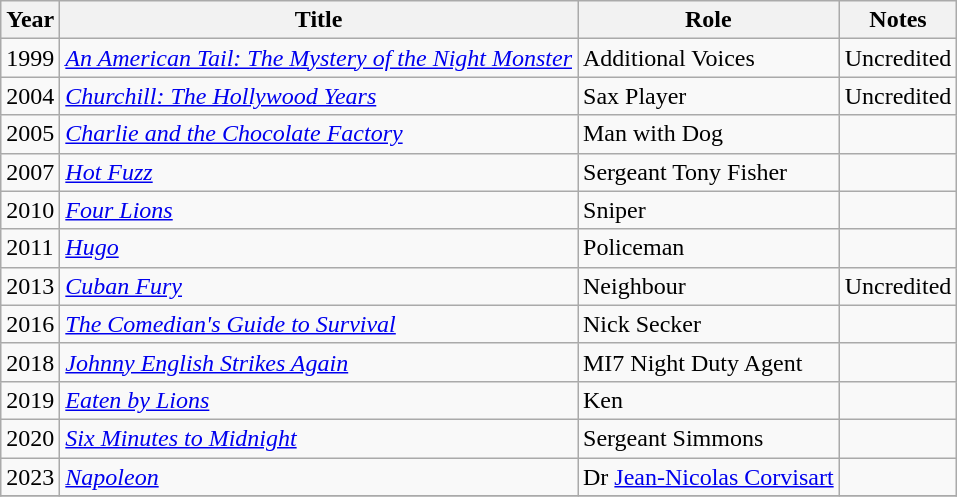<table class="wikitable">
<tr>
<th>Year</th>
<th>Title</th>
<th>Role</th>
<th>Notes</th>
</tr>
<tr>
<td>1999</td>
<td><em><a href='#'>An American Tail: The Mystery of the Night Monster</a></em></td>
<td>Additional Voices</td>
<td>Uncredited</td>
</tr>
<tr>
<td>2004</td>
<td><em><a href='#'>Churchill: The Hollywood Years</a></em></td>
<td>Sax Player</td>
<td>Uncredited</td>
</tr>
<tr>
<td>2005</td>
<td><em><a href='#'>Charlie and the Chocolate Factory</a></em></td>
<td>Man with Dog</td>
<td></td>
</tr>
<tr>
<td>2007</td>
<td><em><a href='#'>Hot Fuzz</a></em></td>
<td>Sergeant Tony Fisher</td>
<td></td>
</tr>
<tr>
<td>2010</td>
<td><em><a href='#'>Four Lions</a></em></td>
<td>Sniper</td>
<td></td>
</tr>
<tr>
<td>2011</td>
<td><a href='#'><em>Hugo</em></a></td>
<td>Policeman</td>
<td></td>
</tr>
<tr>
<td>2013</td>
<td><em><a href='#'>Cuban Fury</a></em></td>
<td>Neighbour</td>
<td>Uncredited</td>
</tr>
<tr>
<td>2016</td>
<td><em><a href='#'>The Comedian's Guide to Survival</a></em></td>
<td>Nick Secker</td>
<td></td>
</tr>
<tr>
<td>2018</td>
<td><em><a href='#'>Johnny English Strikes Again</a></em></td>
<td>MI7 Night Duty Agent</td>
<td></td>
</tr>
<tr>
<td>2019</td>
<td><em><a href='#'>Eaten by Lions</a></em></td>
<td>Ken</td>
<td></td>
</tr>
<tr>
<td>2020</td>
<td><em><a href='#'>Six Minutes to Midnight</a></em></td>
<td>Sergeant Simmons</td>
<td></td>
</tr>
<tr>
<td>2023</td>
<td><em><a href='#'>Napoleon</a></em></td>
<td>Dr <a href='#'>Jean-Nicolas Corvisart</a></td>
<td></td>
</tr>
<tr>
</tr>
</table>
